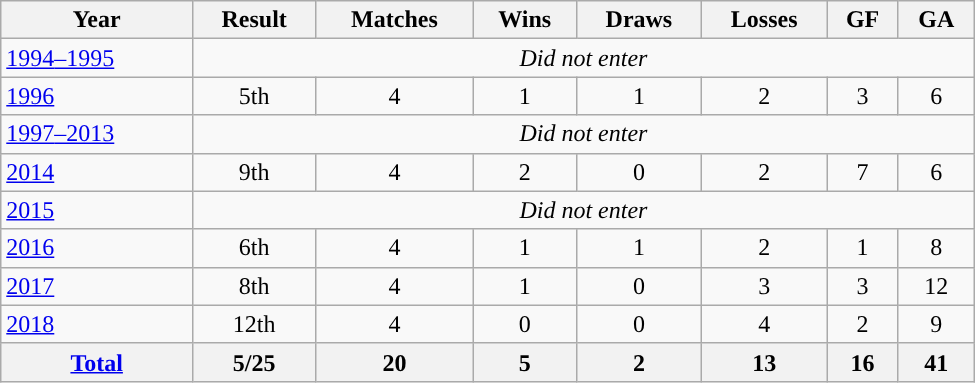<table class="wikitable sortable"  style="text-align:center; width:650px;">
<tr>
<th data-sort-type="number">Year</th>
<th data-sort-type="number">Result</th>
<th data-sort-type="number">Matches</th>
<th data-sort-type="number">Wins</th>
<th data-sort-type="number">Draws</th>
<th data-sort-type="number">Losses</th>
<th data-sort-type="number">GF</th>
<th data-sort-type="number">GA</th>
</tr>
<tr>
<td style="text-align:left"> <a href='#'>1994</a><a href='#'>–1995</a></td>
<td colspan="7"><em>Did not enter</em></td>
</tr>
<tr>
<td style="text-align:left"> <a href='#'>1996</a></td>
<td>5th</td>
<td>4</td>
<td>1</td>
<td>1</td>
<td>2</td>
<td>3</td>
<td>6</td>
</tr>
<tr>
<td style="text-align:left"> <a href='#'>1997</a><a href='#'>–2013</a></td>
<td colspan="7"><em>Did not enter</em></td>
</tr>
<tr>
<td style="text-align:left"> <a href='#'>2014</a></td>
<td>9th</td>
<td>4</td>
<td>2</td>
<td>0</td>
<td>2</td>
<td>7</td>
<td>6</td>
</tr>
<tr>
<td style="text-align:left"> <a href='#'>2015</a></td>
<td colspan="7"><em>Did not enter</em></td>
</tr>
<tr>
<td style="text-align:left"> <a href='#'>2016</a></td>
<td>6th</td>
<td>4</td>
<td>1</td>
<td>1</td>
<td>2</td>
<td>1</td>
<td>8</td>
</tr>
<tr>
<td style="text-align:left"> <a href='#'>2017</a></td>
<td>8th</td>
<td>4</td>
<td>1</td>
<td>0</td>
<td>3</td>
<td>3</td>
<td>12</td>
</tr>
<tr>
<td style="text-align:left"> <a href='#'>2018</a></td>
<td>12th</td>
<td>4</td>
<td>0</td>
<td>0</td>
<td>4</td>
<td>2</td>
<td>9</td>
</tr>
<tr class=sortbottom style="font-weight:bold;">
<th><a href='#'>Total</a></th>
<th>5/25</th>
<th>20</th>
<th>5</th>
<th>2</th>
<th>13</th>
<th>16</th>
<th>41</th>
</tr>
</table>
